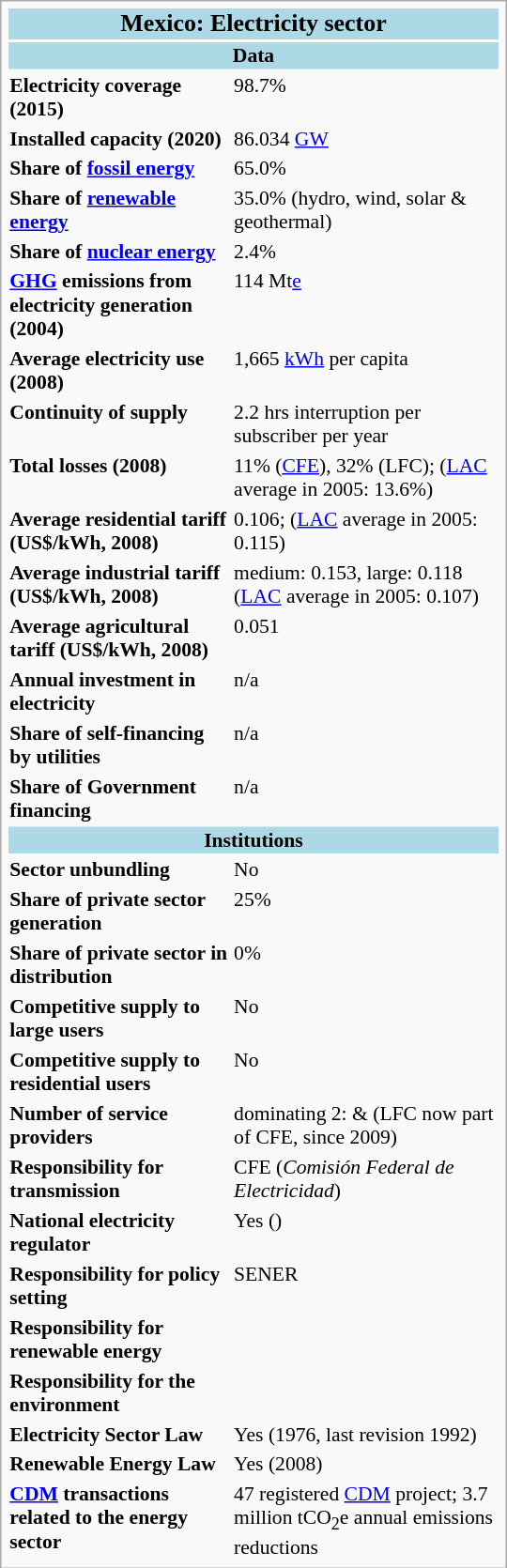<table style="width: 25em; font-size: 90%; text-align: left;" class="infobox">
<tr>
<th style="text-align:center; background:lightblue;" colspan="2"><big>Mexico: Electricity sector</big></th>
</tr>
<tr>
<th style="text-align:center; background:lightblue;" colspan="3">Data</th>
</tr>
<tr>
<th style="text-align:left; vertical-align:top;">Electricity coverage (2015)</th>
<td valign="top">98.7%</td>
</tr>
<tr>
<th style="text-align:left; vertical-align:top;">Installed capacity (2020)</th>
<td valign="top">86.034 <a href='#'>GW</a></td>
</tr>
<tr>
<th style="text-align:left; vertical-align:top;">Share of <a href='#'>fossil energy</a></th>
<td valign="top">65.0%</td>
</tr>
<tr>
<th style="text-align:left; vertical-align:top;">Share of <a href='#'>renewable energy</a></th>
<td valign="top">35.0% (hydro, wind, solar & geothermal)</td>
</tr>
<tr>
<th style="text-align:left; vertical-align:top;">Share of <a href='#'>nuclear energy</a></th>
<td valign="top">2.4%</td>
</tr>
<tr>
<th style="text-align:left; vertical-align:top;"><a href='#'>GHG</a> emissions from electricity generation (2004)</th>
<td valign="top">114 Mt<a href='#'>e</a></td>
</tr>
<tr>
<th style="text-align:left; vertical-align:top;">Average electricity use (2008)</th>
<td valign="top">1,665 <a href='#'>kWh</a> per capita</td>
</tr>
<tr>
<th style="text-align:left; vertical-align:top;">Continuity of supply</th>
<td valign="top">2.2 hrs interruption per subscriber per year</td>
</tr>
<tr>
<th style="text-align:left; vertical-align:top;">Total losses (2008)</th>
<td valign="top">11% (<a href='#'>CFE</a>), 32% (LFC); (<a href='#'>LAC</a> average in 2005: 13.6%)</td>
</tr>
<tr>
<th style="text-align:left; vertical-align:top;">Average residential tariff (US$/kWh, 2008)</th>
<td valign="top">0.106; (<a href='#'>LAC</a> average in 2005: 0.115)</td>
</tr>
<tr>
<th style="text-align:left; vertical-align:top;">Average industrial tariff (US$/kWh, 2008)</th>
<td valign="top">medium: 0.153, large: 0.118 (<a href='#'>LAC</a> average in 2005: 0.107)</td>
</tr>
<tr>
<th style="text-align:left; vertical-align:top;">Average agricultural tariff (US$/kWh, 2008)</th>
<td valign="top">0.051</td>
</tr>
<tr>
<th style="text-align:left; vertical-align:top;">Annual investment in electricity</th>
<td valign="top">n/a</td>
</tr>
<tr>
<th style="text-align:left; vertical-align:top;">Share of self-financing by utilities</th>
<td valign="top">n/a</td>
</tr>
<tr>
<th style="text-align:left; vertical-align:top;">Share of Government financing</th>
<td valign="top">n/a</td>
</tr>
<tr>
<th style="text-align:center; background:lightblue;" colspan="3">Institutions</th>
</tr>
<tr>
<th style="text-align:left; vertical-align:top;">Sector unbundling</th>
<td valign="top">No</td>
</tr>
<tr>
<th style="text-align:left; vertical-align:top;">Share of private sector generation</th>
<td valign="top">25%</td>
</tr>
<tr>
<th style="text-align:left; vertical-align:top;">Share of private sector in distribution</th>
<td valign="top">0%</td>
</tr>
<tr>
<th style="text-align:left; vertical-align:top;">Competitive supply to large users</th>
<td valign="top">No</td>
</tr>
<tr>
<th style="text-align:left; vertical-align:top;">Competitive supply to residential users</th>
<td valign="top">No</td>
</tr>
<tr>
<th style="text-align:left; vertical-align:top;">Number of service providers</th>
<td valign="top">dominating 2:  &  (LFC now part of CFE, since 2009)</td>
</tr>
<tr>
<th style="text-align:left; vertical-align:top;">Responsibility for transmission</th>
<td valign="top">CFE (<em>Comisión Federal de Electricidad</em>)</td>
</tr>
<tr>
<th style="text-align:left; vertical-align:top;">National electricity regulator</th>
<td valign="top">Yes ()</td>
</tr>
<tr>
<th style="text-align:left; vertical-align:top;">Responsibility for policy setting</th>
<td valign="top">SENER</td>
</tr>
<tr>
<th style="text-align:left; vertical-align:top;">Responsibility for renewable energy</th>
<td valign="top"></td>
</tr>
<tr>
<th style="text-align:left; vertical-align:top;">Responsibility for the environment</th>
<td valign="top"></td>
</tr>
<tr>
<th style="text-align:left; vertical-align:top;">Electricity Sector Law</th>
<td valign="top">Yes (1976, last revision 1992)</td>
</tr>
<tr>
<th style="text-align:left; vertical-align:top;">Renewable Energy Law</th>
<td valign="top">Yes (2008)</td>
</tr>
<tr>
<th style="text-align:left; vertical-align:top;"><a href='#'>CDM</a> transactions related to the energy sector</th>
<td valign="top">47 registered <a href='#'>CDM</a> project; 3.7 million tCO<sub>2</sub>e annual emissions reductions</td>
</tr>
</table>
